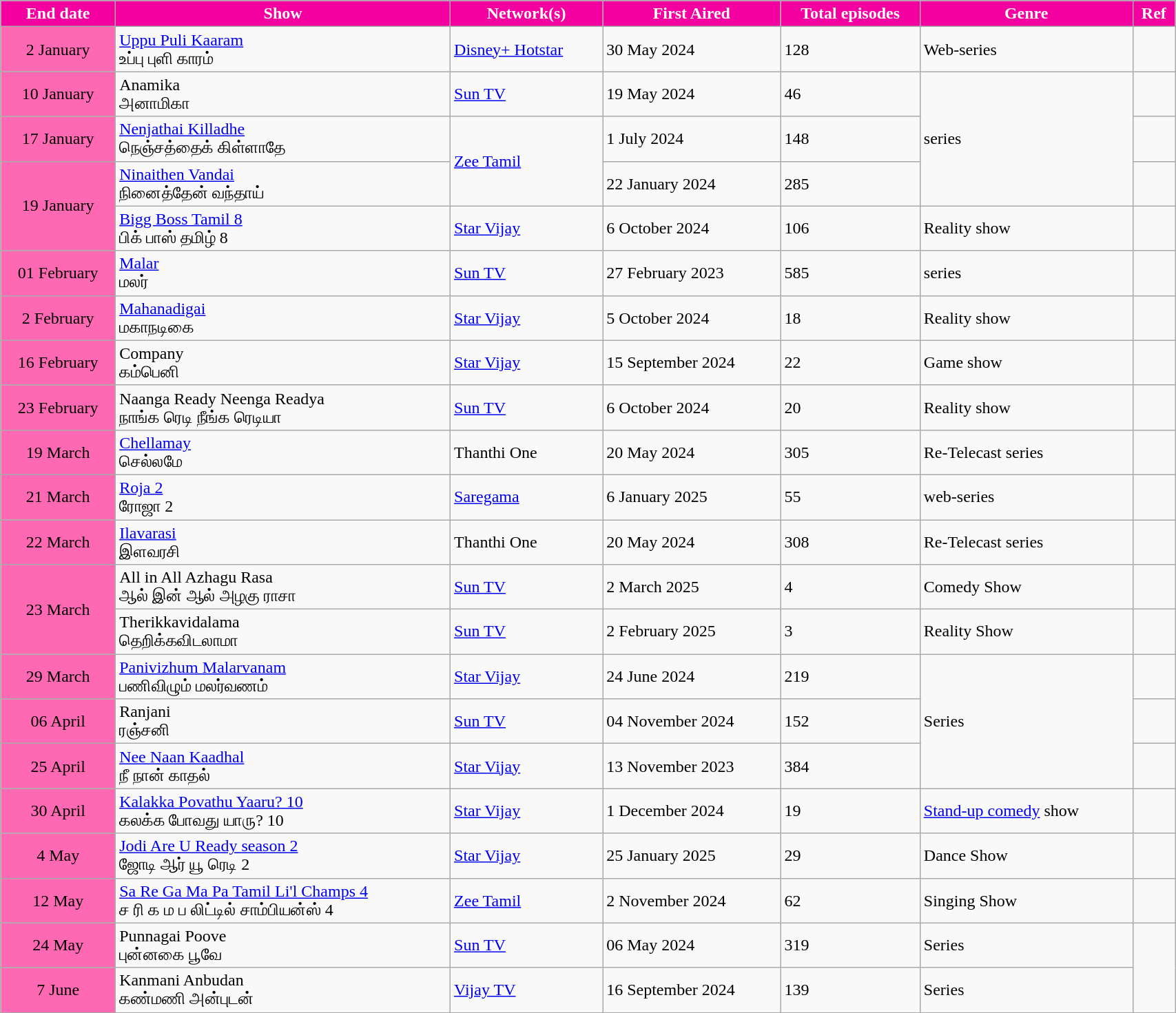<table class="wikitable" width="90%">
<tr>
<th scope="col" style ="background: #F400A1 ;color:white">End date</th>
<th scope="col" style ="background: #F400A1 ;color:white">Show</th>
<th scope="col" style ="background: #F400A1 ;color:white">Network(s)</th>
<th scope="col" style ="background: #F400A1 ;color:white">First Aired</th>
<th scope="col" style ="background: #F400A1 ;color:white">Total episodes</th>
<th scope="col" style ="background: #F400A1 ;color:white">Genre</th>
<th scope="col" style ="background: #F400A1 ;color:white">Ref</th>
</tr>
<tr>
<td rowspan=1 style="text-align:center; background:hotPink; textcolor:#000;">2 January</td>
<td><a href='#'>Uppu Puli Kaaram</a> <br> உப்பு புளி காரம்</td>
<td><a href='#'>Disney+ Hotstar</a></td>
<td>30 May 2024</td>
<td>128</td>
<td>Web-series</td>
<td></td>
</tr>
<tr>
<td rowspan=1 style="text-align:center; background:hotPink; textcolor:#000;">10 January</td>
<td>Anamika <br> அனாமிகா</td>
<td><a href='#'>Sun TV</a></td>
<td>19 May 2024</td>
<td>46</td>
<td rowspan=3>series</td>
<td></td>
</tr>
<tr>
<td rowspan=1 style="text-align:center; background:hotPink; textcolor:#000;">17 January</td>
<td><a href='#'>Nenjathai Killadhe</a> <br> நெஞ்சத்தைக் கிள்ளாதே</td>
<td rowspan=2><a href='#'>Zee Tamil</a></td>
<td>1 July 2024</td>
<td>148</td>
<td></td>
</tr>
<tr>
<td rowspan=2 style="text-align:center; background:hotPink; textcolor:#000;">19 January</td>
<td><a href='#'>Ninaithen Vandai</a> <br> நினைத்தேன் வந்தாய்</td>
<td>22 January 2024</td>
<td>285</td>
<td></td>
</tr>
<tr>
<td><a href='#'>Bigg Boss Tamil 8</a> <br> பிக் பாஸ் தமிழ் 8</td>
<td><a href='#'>Star Vijay</a></td>
<td>6 October 2024</td>
<td>106</td>
<td>Reality show</td>
<td></td>
</tr>
<tr>
<td rowspan=1 style="text-align:center; background:hotPink; textcolor:#000;">01 February</td>
<td><a href='#'>Malar</a> <br> மலர்</td>
<td><a href='#'>Sun TV</a></td>
<td>27 February 2023</td>
<td>585</td>
<td>series</td>
<td></td>
</tr>
<tr>
<td rowspan=1 style="text-align:center; background:hotPink; textcolor:#000;">2 February</td>
<td><a href='#'>Mahanadigai</a> <br> மகாநடிகை</td>
<td><a href='#'>Star Vijay</a></td>
<td>5 October 2024</td>
<td>18</td>
<td>Reality show</td>
<td></td>
</tr>
<tr>
<td rowspan=1 style="text-align:center; background:hotPink; textcolor:#000;">16 February</td>
<td>Company <br> கம்பெனி</td>
<td><a href='#'>Star Vijay</a></td>
<td>15 September 2024</td>
<td>22</td>
<td>Game show</td>
<td></td>
</tr>
<tr>
<td rowspan=1 style="text-align:center; background:hotPink; textcolor:#000;">23 February</td>
<td>Naanga Ready Neenga Readya <br> நாங்க ரெடி நீங்க ரெடியா</td>
<td><a href='#'>Sun TV</a></td>
<td>6 October 2024</td>
<td>20</td>
<td>Reality show</td>
<td></td>
</tr>
<tr>
<td rowspan=1 style="text-align:center; background:hotPink; textcolor:#000;">19 March</td>
<td><a href='#'>Chellamay</a> <br> செல்லமே</td>
<td>Thanthi One</td>
<td>20 May 2024</td>
<td>305</td>
<td>Re-Telecast series</td>
<td></td>
</tr>
<tr>
<td rowspan=1 style="text-align:center; background:hotPink; textcolor:#000;">21 March</td>
<td><a href='#'>Roja 2</a> <br> ரோஜா 2</td>
<td><a href='#'>Saregama</a></td>
<td>6 January 2025</td>
<td>55</td>
<td>web-series</td>
<td></td>
</tr>
<tr>
<td rowspan=1 style="text-align:center; background:hotPink; textcolor:#000;">22 March</td>
<td><a href='#'>Ilavarasi</a> <br> இளவரசி</td>
<td>Thanthi One</td>
<td>20 May 2024</td>
<td>308</td>
<td>Re-Telecast series</td>
<td></td>
</tr>
<tr>
<td rowspan=2 style="text-align:center; background:hotPink; textcolor:#000;">23 March</td>
<td>All in All Azhagu Rasa <br> ஆல் இன் ஆல் அழகு ராசா</td>
<td><a href='#'>Sun TV</a></td>
<td>2 March 2025</td>
<td>4</td>
<td>Comedy Show</td>
</tr>
<tr>
<td>Therikkavidalama <br> தெறிக்கவிடலாமா</td>
<td><a href='#'>Sun TV</a></td>
<td>2 February 2025</td>
<td>3</td>
<td>Reality Show</td>
<td></td>
</tr>
<tr>
<td rowspan=1 style="text-align:center; background:hotPink; textcolor:#000;">29 March</td>
<td><a href='#'>Panivizhum Malarvanam</a> <br> பணிவிழும் மலர்வணம்</td>
<td><a href='#'>Star Vijay</a></td>
<td>24 June 2024</td>
<td>219</td>
<td rowspan=3>Series</td>
<td></td>
</tr>
<tr>
<td rowspan=1 style="text-align:center; background:hotPink; textcolor:#000;">06 April</td>
<td>Ranjani <br> ரஞ்சனி</td>
<td><a href='#'>Sun TV</a></td>
<td>04 November 2024</td>
<td>152</td>
<td></td>
</tr>
<tr>
<td rowspan=1 style="text-align:center; background:hotPink; textcolor:#000;">25 April</td>
<td><a href='#'>Nee Naan Kaadhal</a> <br> நீ நான் காதல்</td>
<td><a href='#'>Star Vijay</a></td>
<td>13 November 2023</td>
<td>384</td>
<td></td>
</tr>
<tr>
<td rowspan=1 style="text-align:center; background:hotPink; textcolor:#000;">30 April</td>
<td><a href='#'>Kalakka Povathu Yaaru? 10</a> <br> கலக்க போவது யாரு? 10</td>
<td><a href='#'>Star Vijay</a></td>
<td>1 December 2024</td>
<td>19</td>
<td><a href='#'>Stand-up comedy</a> show</td>
<td></td>
</tr>
<tr>
<td rowspan=1 style="text-align:center; background:hotPink; textcolor:#000;">4 May</td>
<td><a href='#'>Jodi Are U Ready season 2</a> <br> ஜோடி ஆர் யூ ரெடி 2</td>
<td><a href='#'>Star Vijay</a></td>
<td>25 January 2025</td>
<td>29</td>
<td>Dance Show</td>
<td></td>
</tr>
<tr>
<td rowspan=1 style="text-align:center; background:hotPink; textcolor:#000;">12 May</td>
<td><a href='#'>Sa Re Ga Ma Pa Tamil Li'l Champs 4</a>  <br> ச ரி க ம ப லிட்டில் சாம்பியன்ஸ் 4</td>
<td><a href='#'>Zee Tamil</a></td>
<td>2 November 2024</td>
<td>62</td>
<td>Singing Show</td>
<td></td>
</tr>
<tr>
<td rowspan=1 style="text-align:center; background:hotPink; textcolor:#000;">24 May</td>
<td>Punnagai Poove <br>புன்னகை பூவே</td>
<td><a href='#'>Sun TV</a></td>
<td>06 May 2024</td>
<td>319</td>
<td>Series</td>
</tr>
<tr>
<td rowspan=1 style="text-align:center; background:hotPink; textcolor:#000;">7 June</td>
<td>Kanmani Anbudan <br> கண்மணி அன்புடன்</td>
<td><a href='#'>Vijay TV</a></td>
<td>16 September 2024</td>
<td>139</td>
<td>Series</td>
</tr>
<tr>
</tr>
</table>
